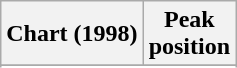<table class="wikitable sortable plainrowheaders" style="text-align:center">
<tr>
<th scope="col">Chart (1998)</th>
<th scope="col">Peak<br>position</th>
</tr>
<tr>
</tr>
<tr>
</tr>
</table>
